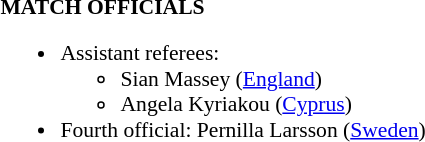<table width=100% style="font-size: 90%">
<tr>
<td width=50% valign=top><br><strong>MATCH OFFICIALS</strong><ul><li>Assistant referees:<ul><li>Sian Massey (<a href='#'>England</a>)</li><li>Angela Kyriakou (<a href='#'>Cyprus</a>)</li></ul></li><li>Fourth official: Pernilla Larsson (<a href='#'>Sweden</a>)</li></ul></td>
</tr>
</table>
